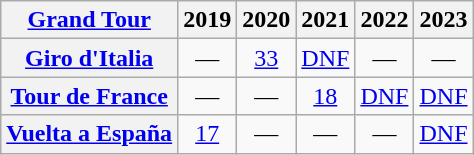<table class="wikitable plainrowheaders">
<tr>
<th scope="col"><a href='#'>Grand Tour</a></th>
<th scope="col">2019</th>
<th scope="col">2020</th>
<th scope="col">2021</th>
<th scope="col">2022</th>
<th scope="col">2023</th>
</tr>
<tr style="text-align:center;">
<th scope="row"> <a href='#'>Giro d'Italia</a></th>
<td>—</td>
<td><a href='#'>33</a></td>
<td><a href='#'>DNF</a></td>
<td>—</td>
<td>—</td>
</tr>
<tr style="text-align:center;">
<th scope="row"> <a href='#'>Tour de France</a></th>
<td>—</td>
<td>—</td>
<td><a href='#'>18</a></td>
<td><a href='#'>DNF</a></td>
<td><a href='#'>DNF</a></td>
</tr>
<tr style="text-align:center;">
<th scope="row"> <a href='#'>Vuelta a España</a></th>
<td><a href='#'>17</a></td>
<td>—</td>
<td>—</td>
<td>—</td>
<td><a href='#'>DNF</a></td>
</tr>
</table>
